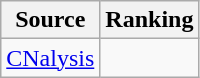<table class="wikitable" style="text-align:center">
<tr>
<th>Source</th>
<th>Ranking</th>
</tr>
<tr>
<td align=left><a href='#'>CNalysis</a></td>
<td></td>
</tr>
</table>
